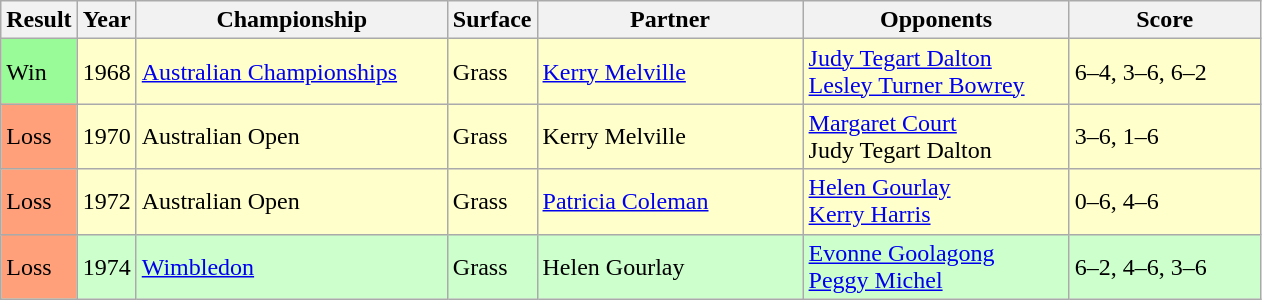<table class="sortable wikitable">
<tr>
<th>Result</th>
<th style="width:30px">Year</th>
<th style="width:200px">Championship</th>
<th style="width:50px">Surface</th>
<th style="width:170px">Partner</th>
<th style="width:170px">Opponents</th>
<th style="width:120px" class="unsortable">Score</th>
</tr>
<tr style="background:#ffc;">
<td style="background:#98fb98;">Win</td>
<td>1968</td>
<td><a href='#'>Australian Championships</a></td>
<td>Grass</td>
<td> <a href='#'>Kerry Melville</a></td>
<td> <a href='#'>Judy Tegart Dalton</a> <br>  <a href='#'>Lesley Turner Bowrey</a></td>
<td>6–4, 3–6, 6–2</td>
</tr>
<tr style="background:#ffc;">
<td style="background:#ffa07a;">Loss</td>
<td>1970</td>
<td>Australian Open</td>
<td>Grass</td>
<td> Kerry Melville</td>
<td> <a href='#'>Margaret Court</a> <br>  Judy Tegart Dalton</td>
<td>3–6, 1–6</td>
</tr>
<tr style="background:#ffc;">
<td style="background:#ffa07a;">Loss</td>
<td>1972</td>
<td>Australian Open</td>
<td>Grass</td>
<td> <a href='#'>Patricia Coleman</a></td>
<td> <a href='#'>Helen Gourlay</a> <br>  <a href='#'>Kerry Harris</a></td>
<td>0–6, 4–6</td>
</tr>
<tr style="background:#cfc;">
<td style="background:#ffa07a;">Loss</td>
<td>1974</td>
<td><a href='#'>Wimbledon</a></td>
<td>Grass</td>
<td> Helen Gourlay</td>
<td> <a href='#'>Evonne Goolagong</a> <br>  <a href='#'>Peggy Michel</a></td>
<td>6–2, 4–6, 3–6</td>
</tr>
</table>
